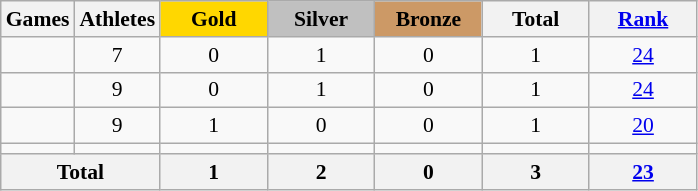<table class="wikitable sortable" style="text-align:center; font-size:90%;">
<tr>
<th>Games</th>
<th>Athletes</th>
<th style="background:gold; width:4.5em; font-weight:bold;">Gold</th>
<th style="background:silver; width:4.5em; font-weight:bold;">Silver</th>
<th style="background:#cc9966; width:4.5em; font-weight:bold;">Bronze</th>
<th style="width:4.5em; font-weight:bold;">Total</th>
<th style="width:4.5em; font-weight:bold;"><a href='#'>Rank</a></th>
</tr>
<tr>
<td align=left></td>
<td>7</td>
<td>0</td>
<td>1</td>
<td>0</td>
<td>1</td>
<td><a href='#'>24</a></td>
</tr>
<tr>
<td align=left></td>
<td>9</td>
<td>0</td>
<td>1</td>
<td>0</td>
<td>1</td>
<td><a href='#'>24</a></td>
</tr>
<tr>
<td align=left></td>
<td>9</td>
<td>1</td>
<td>0</td>
<td>0</td>
<td>1</td>
<td><a href='#'>20</a></td>
</tr>
<tr>
<td align=left></td>
<td></td>
<td></td>
<td></td>
<td></td>
<td></td>
<td></td>
</tr>
<tr>
<th colspan=2>Total</th>
<th>1</th>
<th>2</th>
<th>0</th>
<th>3</th>
<th><a href='#'>23</a></th>
</tr>
</table>
